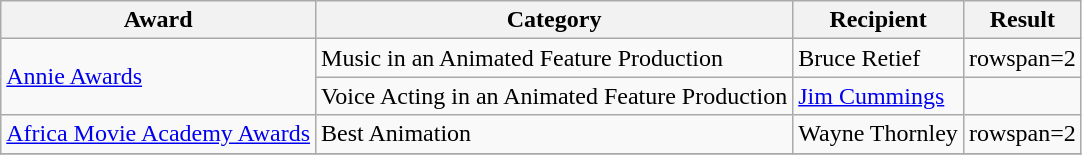<table class="wikitable">
<tr>
<th>Award</th>
<th>Category</th>
<th>Recipient</th>
<th>Result</th>
</tr>
<tr>
<td rowspan=2><a href='#'>Annie Awards</a></td>
<td>Music in an Animated Feature Production</td>
<td>Bruce Retief</td>
<td>rowspan=2 </td>
</tr>
<tr>
<td>Voice Acting in an Animated Feature Production</td>
<td><a href='#'>Jim Cummings</a></td>
</tr>
<tr>
<td rowspan=1><a href='#'>Africa Movie Academy Awards</a></td>
<td>Best Animation</td>
<td>Wayne Thornley</td>
<td>rowspan=2 </td>
</tr>
<tr>
</tr>
</table>
